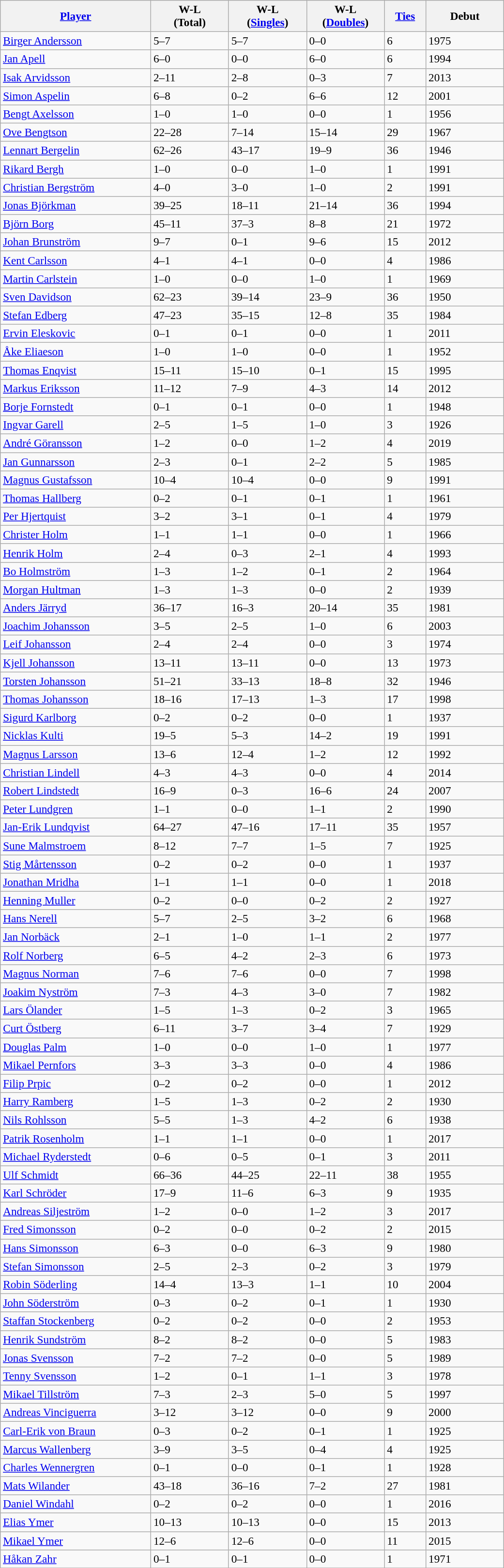<table class="wikitable sortable" style=font-size:97%>
<tr>
<th width=200><a href='#'>Player</a></th>
<th width=100>W-L<br>(Total)</th>
<th width=100>W-L<br>(<a href='#'>Singles</a>)</th>
<th width=100>W-L<br>(<a href='#'>Doubles</a>)</th>
<th width=50><a href='#'>Ties</a></th>
<th width=100>Debut</th>
</tr>
<tr>
<td><a href='#'>Birger Andersson</a></td>
<td>5–7</td>
<td>5–7</td>
<td>0–0</td>
<td>6</td>
<td>1975</td>
</tr>
<tr>
<td><a href='#'>Jan Apell</a></td>
<td>6–0</td>
<td>0–0</td>
<td>6–0</td>
<td>6</td>
<td>1994</td>
</tr>
<tr>
<td><a href='#'>Isak Arvidsson</a></td>
<td>2–11</td>
<td>2–8</td>
<td>0–3</td>
<td>7</td>
<td>2013</td>
</tr>
<tr>
<td><a href='#'>Simon Aspelin</a></td>
<td>6–8</td>
<td>0–2</td>
<td>6–6</td>
<td>12</td>
<td>2001</td>
</tr>
<tr>
<td><a href='#'>Bengt Axelsson</a></td>
<td>1–0</td>
<td>1–0</td>
<td>0–0</td>
<td>1</td>
<td>1956</td>
</tr>
<tr>
<td><a href='#'>Ove Bengtson</a></td>
<td>22–28</td>
<td>7–14</td>
<td>15–14</td>
<td>29</td>
<td>1967</td>
</tr>
<tr>
<td><a href='#'>Lennart Bergelin</a></td>
<td>62–26</td>
<td>43–17</td>
<td>19–9</td>
<td>36</td>
<td>1946</td>
</tr>
<tr>
<td><a href='#'>Rikard Bergh</a></td>
<td>1–0</td>
<td>0–0</td>
<td>1–0</td>
<td>1</td>
<td>1991</td>
</tr>
<tr>
<td><a href='#'>Christian Bergström</a></td>
<td>4–0</td>
<td>3–0</td>
<td>1–0</td>
<td>2</td>
<td>1991</td>
</tr>
<tr>
<td><a href='#'>Jonas Björkman</a></td>
<td>39–25</td>
<td>18–11</td>
<td>21–14</td>
<td>36</td>
<td>1994</td>
</tr>
<tr>
<td><a href='#'>Björn Borg</a></td>
<td>45–11</td>
<td>37–3</td>
<td>8–8</td>
<td>21</td>
<td>1972</td>
</tr>
<tr>
<td><a href='#'>Johan Brunström</a></td>
<td>9–7</td>
<td>0–1</td>
<td>9–6</td>
<td>15</td>
<td>2012</td>
</tr>
<tr>
<td><a href='#'>Kent Carlsson</a></td>
<td>4–1</td>
<td>4–1</td>
<td>0–0</td>
<td>4</td>
<td>1986</td>
</tr>
<tr>
<td><a href='#'>Martin Carlstein</a></td>
<td>1–0</td>
<td>0–0</td>
<td>1–0</td>
<td>1</td>
<td>1969</td>
</tr>
<tr>
<td><a href='#'>Sven Davidson</a></td>
<td>62–23</td>
<td>39–14</td>
<td>23–9</td>
<td>36</td>
<td>1950</td>
</tr>
<tr>
<td><a href='#'>Stefan Edberg</a></td>
<td>47–23</td>
<td>35–15</td>
<td>12–8</td>
<td>35</td>
<td>1984</td>
</tr>
<tr>
<td><a href='#'>Ervin Eleskovic</a></td>
<td>0–1</td>
<td>0–1</td>
<td>0–0</td>
<td>1</td>
<td>2011</td>
</tr>
<tr>
<td><a href='#'>Åke Eliaeson</a></td>
<td>1–0</td>
<td>1–0</td>
<td>0–0</td>
<td>1</td>
<td>1952</td>
</tr>
<tr>
<td><a href='#'>Thomas Enqvist</a></td>
<td>15–11</td>
<td>15–10</td>
<td>0–1</td>
<td>15</td>
<td>1995</td>
</tr>
<tr>
<td><a href='#'>Markus Eriksson</a></td>
<td>11–12</td>
<td>7–9</td>
<td>4–3</td>
<td>14</td>
<td>2012</td>
</tr>
<tr>
<td><a href='#'>Borje Fornstedt</a></td>
<td>0–1</td>
<td>0–1</td>
<td>0–0</td>
<td>1</td>
<td>1948</td>
</tr>
<tr>
<td><a href='#'>Ingvar Garell</a></td>
<td>2–5</td>
<td>1–5</td>
<td>1–0</td>
<td>3</td>
<td>1926</td>
</tr>
<tr>
<td><a href='#'>André Göransson</a></td>
<td>1–2</td>
<td>0–0</td>
<td>1–2</td>
<td>4</td>
<td>2019</td>
</tr>
<tr>
<td><a href='#'>Jan Gunnarsson</a></td>
<td>2–3</td>
<td>0–1</td>
<td>2–2</td>
<td>5</td>
<td>1985</td>
</tr>
<tr>
<td><a href='#'>Magnus Gustafsson</a></td>
<td>10–4</td>
<td>10–4</td>
<td>0–0</td>
<td>9</td>
<td>1991</td>
</tr>
<tr>
<td><a href='#'>Thomas Hallberg</a></td>
<td>0–2</td>
<td>0–1</td>
<td>0–1</td>
<td>1</td>
<td>1961</td>
</tr>
<tr>
<td><a href='#'>Per Hjertquist</a></td>
<td>3–2</td>
<td>3–1</td>
<td>0–1</td>
<td>4</td>
<td>1979</td>
</tr>
<tr>
<td><a href='#'>Christer Holm</a></td>
<td>1–1</td>
<td>1–1</td>
<td>0–0</td>
<td>1</td>
<td>1966</td>
</tr>
<tr>
<td><a href='#'>Henrik Holm</a></td>
<td>2–4</td>
<td>0–3</td>
<td>2–1</td>
<td>4</td>
<td>1993</td>
</tr>
<tr>
<td><a href='#'>Bo Holmström</a></td>
<td>1–3</td>
<td>1–2</td>
<td>0–1</td>
<td>2</td>
<td>1964</td>
</tr>
<tr>
<td><a href='#'>Morgan Hultman</a></td>
<td>1–3</td>
<td>1–3</td>
<td>0–0</td>
<td>2</td>
<td>1939</td>
</tr>
<tr>
<td><a href='#'>Anders Järryd</a></td>
<td>36–17</td>
<td>16–3</td>
<td>20–14</td>
<td>35</td>
<td>1981</td>
</tr>
<tr>
<td><a href='#'>Joachim Johansson</a></td>
<td>3–5</td>
<td>2–5</td>
<td>1–0</td>
<td>6</td>
<td>2003</td>
</tr>
<tr>
<td><a href='#'>Leif Johansson</a></td>
<td>2–4</td>
<td>2–4</td>
<td>0–0</td>
<td>3</td>
<td>1974</td>
</tr>
<tr>
<td><a href='#'>Kjell Johansson</a></td>
<td>13–11</td>
<td>13–11</td>
<td>0–0</td>
<td>13</td>
<td>1973</td>
</tr>
<tr>
<td><a href='#'>Torsten Johansson</a></td>
<td>51–21</td>
<td>33–13</td>
<td>18–8</td>
<td>32</td>
<td>1946</td>
</tr>
<tr>
<td><a href='#'>Thomas Johansson</a></td>
<td>18–16</td>
<td>17–13</td>
<td>1–3</td>
<td>17</td>
<td>1998</td>
</tr>
<tr>
<td><a href='#'>Sigurd Karlborg</a></td>
<td>0–2</td>
<td>0–2</td>
<td>0–0</td>
<td>1</td>
<td>1937</td>
</tr>
<tr>
<td><a href='#'>Nicklas Kulti</a></td>
<td>19–5</td>
<td>5–3</td>
<td>14–2</td>
<td>19</td>
<td>1991</td>
</tr>
<tr>
<td><a href='#'>Magnus Larsson</a></td>
<td>13–6</td>
<td>12–4</td>
<td>1–2</td>
<td>12</td>
<td>1992</td>
</tr>
<tr>
<td><a href='#'>Christian Lindell</a></td>
<td>4–3</td>
<td>4–3</td>
<td>0–0</td>
<td>4</td>
<td>2014</td>
</tr>
<tr>
<td><a href='#'>Robert Lindstedt</a></td>
<td>16–9</td>
<td>0–3</td>
<td>16–6</td>
<td>24</td>
<td>2007</td>
</tr>
<tr>
<td><a href='#'>Peter Lundgren</a></td>
<td>1–1</td>
<td>0–0</td>
<td>1–1</td>
<td>2</td>
<td>1990</td>
</tr>
<tr>
<td><a href='#'>Jan-Erik Lundqvist</a></td>
<td>64–27</td>
<td>47–16</td>
<td>17–11</td>
<td>35</td>
<td>1957</td>
</tr>
<tr>
<td><a href='#'>Sune Malmstroem</a></td>
<td>8–12</td>
<td>7–7</td>
<td>1–5</td>
<td>7</td>
<td>1925</td>
</tr>
<tr>
<td><a href='#'>Stig Mårtensson</a></td>
<td>0–2</td>
<td>0–2</td>
<td>0–0</td>
<td>1</td>
<td>1937</td>
</tr>
<tr>
<td><a href='#'>Jonathan Mridha</a></td>
<td>1–1</td>
<td>1–1</td>
<td>0–0</td>
<td>1</td>
<td>2018</td>
</tr>
<tr>
<td><a href='#'>Henning Muller</a></td>
<td>0–2</td>
<td>0–0</td>
<td>0–2</td>
<td>2</td>
<td>1927</td>
</tr>
<tr>
<td><a href='#'>Hans Nerell</a></td>
<td>5–7</td>
<td>2–5</td>
<td>3–2</td>
<td>6</td>
<td>1968</td>
</tr>
<tr>
<td><a href='#'>Jan Norbäck</a></td>
<td>2–1</td>
<td>1–0</td>
<td>1–1</td>
<td>2</td>
<td>1977</td>
</tr>
<tr>
<td><a href='#'>Rolf Norberg</a></td>
<td>6–5</td>
<td>4–2</td>
<td>2–3</td>
<td>6</td>
<td>1973</td>
</tr>
<tr>
<td><a href='#'>Magnus Norman</a></td>
<td>7–6</td>
<td>7–6</td>
<td>0–0</td>
<td>7</td>
<td>1998</td>
</tr>
<tr>
<td><a href='#'>Joakim Nyström</a></td>
<td>7–3</td>
<td>4–3</td>
<td>3–0</td>
<td>7</td>
<td>1982</td>
</tr>
<tr>
<td><a href='#'>Lars Ölander</a></td>
<td>1–5</td>
<td>1–3</td>
<td>0–2</td>
<td>3</td>
<td>1965</td>
</tr>
<tr>
<td><a href='#'>Curt Östberg</a></td>
<td>6–11</td>
<td>3–7</td>
<td>3–4</td>
<td>7</td>
<td>1929</td>
</tr>
<tr>
<td><a href='#'>Douglas Palm</a></td>
<td>1–0</td>
<td>0–0</td>
<td>1–0</td>
<td>1</td>
<td>1977</td>
</tr>
<tr>
<td><a href='#'>Mikael Pernfors</a></td>
<td>3–3</td>
<td>3–3</td>
<td>0–0</td>
<td>4</td>
<td>1986</td>
</tr>
<tr>
<td><a href='#'>Filip Prpic</a></td>
<td>0–2</td>
<td>0–2</td>
<td>0–0</td>
<td>1</td>
<td>2012</td>
</tr>
<tr>
<td><a href='#'>Harry Ramberg</a></td>
<td>1–5</td>
<td>1–3</td>
<td>0–2</td>
<td>2</td>
<td>1930</td>
</tr>
<tr>
<td><a href='#'>Nils Rohlsson</a></td>
<td>5–5</td>
<td>1–3</td>
<td>4–2</td>
<td>6</td>
<td>1938</td>
</tr>
<tr>
<td><a href='#'>Patrik Rosenholm</a></td>
<td>1–1</td>
<td>1–1</td>
<td>0–0</td>
<td>1</td>
<td>2017</td>
</tr>
<tr>
<td><a href='#'>Michael Ryderstedt</a></td>
<td>0–6</td>
<td>0–5</td>
<td>0–1</td>
<td>3</td>
<td>2011</td>
</tr>
<tr>
<td><a href='#'>Ulf Schmidt</a></td>
<td>66–36</td>
<td>44–25</td>
<td>22–11</td>
<td>38</td>
<td>1955</td>
</tr>
<tr>
<td><a href='#'>Karl Schröder</a></td>
<td>17–9</td>
<td>11–6</td>
<td>6–3</td>
<td>9</td>
<td>1935</td>
</tr>
<tr>
<td><a href='#'>Andreas Siljeström</a></td>
<td>1–2</td>
<td>0–0</td>
<td>1–2</td>
<td>3</td>
<td>2017</td>
</tr>
<tr>
<td><a href='#'>Fred Simonsson</a></td>
<td>0–2</td>
<td>0–0</td>
<td>0–2</td>
<td>2</td>
<td>2015</td>
</tr>
<tr>
<td><a href='#'>Hans Simonsson</a></td>
<td>6–3</td>
<td>0–0</td>
<td>6–3</td>
<td>9</td>
<td>1980</td>
</tr>
<tr>
<td><a href='#'>Stefan Simonsson</a></td>
<td>2–5</td>
<td>2–3</td>
<td>0–2</td>
<td>3</td>
<td>1979</td>
</tr>
<tr>
<td><a href='#'>Robin Söderling</a></td>
<td>14–4</td>
<td>13–3</td>
<td>1–1</td>
<td>10</td>
<td>2004</td>
</tr>
<tr>
<td><a href='#'>John Söderström</a></td>
<td>0–3</td>
<td>0–2</td>
<td>0–1</td>
<td>1</td>
<td>1930</td>
</tr>
<tr>
<td><a href='#'>Staffan Stockenberg</a></td>
<td>0–2</td>
<td>0–2</td>
<td>0–0</td>
<td>2</td>
<td>1953</td>
</tr>
<tr>
<td><a href='#'>Henrik Sundström</a></td>
<td>8–2</td>
<td>8–2</td>
<td>0–0</td>
<td>5</td>
<td>1983</td>
</tr>
<tr>
<td><a href='#'>Jonas Svensson</a></td>
<td>7–2</td>
<td>7–2</td>
<td>0–0</td>
<td>5</td>
<td>1989</td>
</tr>
<tr>
<td><a href='#'>Tenny Svensson</a></td>
<td>1–2</td>
<td>0–1</td>
<td>1–1</td>
<td>3</td>
<td>1978</td>
</tr>
<tr>
<td><a href='#'>Mikael Tillström</a></td>
<td>7–3</td>
<td>2–3</td>
<td>5–0</td>
<td>5</td>
<td>1997</td>
</tr>
<tr>
<td><a href='#'>Andreas Vinciguerra</a></td>
<td>3–12</td>
<td>3–12</td>
<td>0–0</td>
<td>9</td>
<td>2000</td>
</tr>
<tr>
<td><a href='#'>Carl-Erik von Braun</a></td>
<td>0–3</td>
<td>0–2</td>
<td>0–1</td>
<td>1</td>
<td>1925</td>
</tr>
<tr>
<td><a href='#'>Marcus Wallenberg</a></td>
<td>3–9</td>
<td>3–5</td>
<td>0–4</td>
<td>4</td>
<td>1925</td>
</tr>
<tr>
<td><a href='#'>Charles Wennergren</a></td>
<td>0–1</td>
<td>0–0</td>
<td>0–1</td>
<td>1</td>
<td>1928</td>
</tr>
<tr>
<td><a href='#'>Mats Wilander</a></td>
<td>43–18</td>
<td>36–16</td>
<td>7–2</td>
<td>27</td>
<td>1981</td>
</tr>
<tr>
<td><a href='#'>Daniel Windahl</a></td>
<td>0–2</td>
<td>0–2</td>
<td>0–0</td>
<td>1</td>
<td>2016</td>
</tr>
<tr>
<td><a href='#'>Elias Ymer</a></td>
<td>10–13</td>
<td>10–13</td>
<td>0–0</td>
<td>15</td>
<td>2013</td>
</tr>
<tr>
<td><a href='#'>Mikael Ymer</a></td>
<td>12–6</td>
<td>12–6</td>
<td>0–0</td>
<td>11</td>
<td>2015</td>
</tr>
<tr>
<td><a href='#'>Håkan Zahr</a></td>
<td>0–1</td>
<td>0–1</td>
<td>0–0</td>
<td>1</td>
<td>1971</td>
</tr>
<tr>
</tr>
</table>
